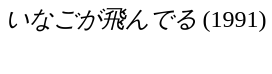<table class="collapsible collapsed" style="text-align:left; background-color:white;">
<tr>
<td><em>いなごが飛んでる</em> (1991)</td>
</tr>
<tr>
<td><br></td>
</tr>
</table>
